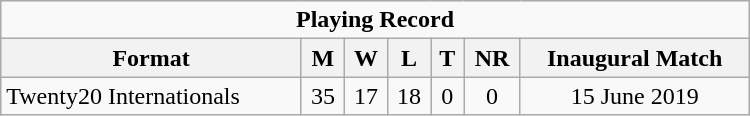<table class="wikitable" style="text-align: center; width: 500px;">
<tr>
<td colspan=7 align="center"><strong>Playing Record</strong></td>
</tr>
<tr>
<th>Format</th>
<th>M</th>
<th>W</th>
<th>L</th>
<th>T</th>
<th>NR</th>
<th>Inaugural Match</th>
</tr>
<tr>
<td align="left">Twenty20 Internationals</td>
<td>35</td>
<td>17</td>
<td>18</td>
<td>0</td>
<td>0</td>
<td>15 June 2019</td>
</tr>
</table>
